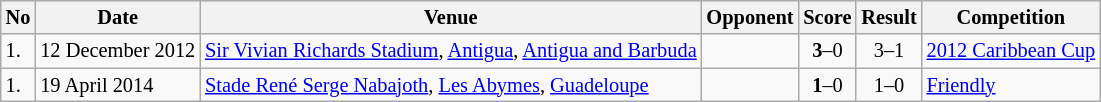<table class="wikitable" style="font-size:85%;">
<tr>
<th>No</th>
<th>Date</th>
<th>Venue</th>
<th>Opponent</th>
<th>Score</th>
<th>Result</th>
<th>Competition</th>
</tr>
<tr>
<td>1.</td>
<td>12 December 2012</td>
<td><a href='#'>Sir Vivian Richards Stadium</a>, <a href='#'>Antigua</a>, <a href='#'>Antigua and Barbuda</a></td>
<td></td>
<td align=center><strong>3</strong>–0</td>
<td align=center>3–1</td>
<td><a href='#'>2012 Caribbean Cup</a></td>
</tr>
<tr>
<td>1.</td>
<td>19 April 2014</td>
<td><a href='#'>Stade René Serge Nabajoth</a>, <a href='#'>Les Abymes</a>, <a href='#'>Guadeloupe</a></td>
<td></td>
<td align=center><strong>1</strong>–0</td>
<td align=center>1–0</td>
<td><a href='#'>Friendly</a></td>
</tr>
</table>
